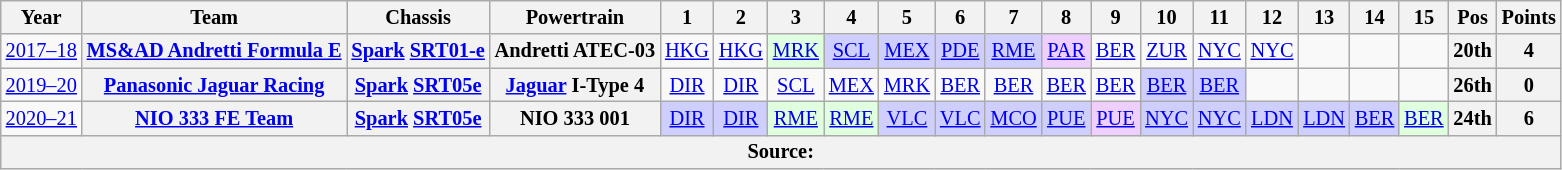<table class="wikitable" style="text-align:center; font-size:85%">
<tr>
<th>Year</th>
<th>Team</th>
<th>Chassis</th>
<th>Powertrain</th>
<th>1</th>
<th>2</th>
<th>3</th>
<th>4</th>
<th>5</th>
<th>6</th>
<th>7</th>
<th>8</th>
<th>9</th>
<th>10</th>
<th>11</th>
<th>12</th>
<th>13</th>
<th>14</th>
<th>15</th>
<th>Pos</th>
<th>Points</th>
</tr>
<tr>
<td nowrap><a href='#'>2017–18</a></td>
<th nowrap><a href='#'>MS&AD Andretti Formula E</a></th>
<th nowrap><a href='#'>Spark</a> <a href='#'>SRT01-e</a></th>
<th nowrap>Andretti ATEC-03</th>
<td><a href='#'>HKG</a></td>
<td><a href='#'>HKG</a></td>
<td style="background:#DFFFDF;"><a href='#'>MRK</a><br></td>
<td style="background:#CFCFFF;"><a href='#'>SCL</a><br></td>
<td style="background:#CFCFFF;"><a href='#'>MEX</a><br></td>
<td style="background:#CFCFFF;"><a href='#'>PDE</a><br></td>
<td style="background:#CFCFFF;"><a href='#'>RME</a><br></td>
<td style="background:#EFCFFF;"><a href='#'>PAR</a><br></td>
<td><a href='#'>BER</a></td>
<td><a href='#'>ZUR</a></td>
<td><a href='#'>NYC</a></td>
<td><a href='#'>NYC</a></td>
<td></td>
<td></td>
<td></td>
<th>20th</th>
<th>4</th>
</tr>
<tr>
<td nowrap><a href='#'>2019–20</a></td>
<th nowrap><a href='#'>Panasonic Jaguar Racing</a></th>
<th nowrap><a href='#'>Spark</a> <a href='#'>SRT05e</a></th>
<th nowrap><a href='#'>Jaguar</a> I-Type 4</th>
<td><a href='#'>DIR</a></td>
<td><a href='#'>DIR</a></td>
<td><a href='#'>SCL</a></td>
<td><a href='#'>MEX</a></td>
<td><a href='#'>MRK</a></td>
<td><a href='#'>BER</a></td>
<td><a href='#'>BER</a></td>
<td><a href='#'>BER</a></td>
<td><a href='#'>BER</a></td>
<td style="background:#CFCFFF;"><a href='#'>BER</a><br></td>
<td style="background:#CFCFFF;"><a href='#'>BER</a><br></td>
<td></td>
<td></td>
<td></td>
<td></td>
<th>26th</th>
<th>0</th>
</tr>
<tr>
<td nowrap><a href='#'>2020–21</a></td>
<th nowrap><a href='#'>NIO 333 FE Team</a></th>
<th nowrap><a href='#'>Spark</a> <a href='#'>SRT05e</a></th>
<th nowrap>NIO 333 001</th>
<td style="background:#CFCFFF;"><a href='#'>DIR</a><br></td>
<td style="background:#CFCFFF;"><a href='#'>DIR</a><br></td>
<td style="background:#DFFFDF;"><a href='#'>RME</a><br></td>
<td style="background:#DFFFDF;"><a href='#'>RME</a><br></td>
<td style="background:#CFCFFF;"><a href='#'>VLC</a><br></td>
<td style="background:#CFCFFF;"><a href='#'>VLC</a><br></td>
<td style="background:#CFCFFF;"><a href='#'>MCO</a><br></td>
<td style="background:#CFCFFF;"><a href='#'>PUE</a><br></td>
<td style="background:#EFCFFF;"><a href='#'>PUE</a><br></td>
<td style="background:#CFCFFF;"><a href='#'>NYC</a><br></td>
<td style="background:#CFCFFF;"><a href='#'>NYC</a><br></td>
<td style="background:#CFCFFF;"><a href='#'>LDN</a><br></td>
<td style="background:#CFCFFF;"><a href='#'>LDN</a><br></td>
<td style="background:#CFCFFF;"><a href='#'>BER</a><br></td>
<td style="background:#DFFFDF;"><a href='#'>BER</a><br></td>
<th>24th</th>
<th>6</th>
</tr>
<tr>
<th colspan="21">Source:</th>
</tr>
</table>
